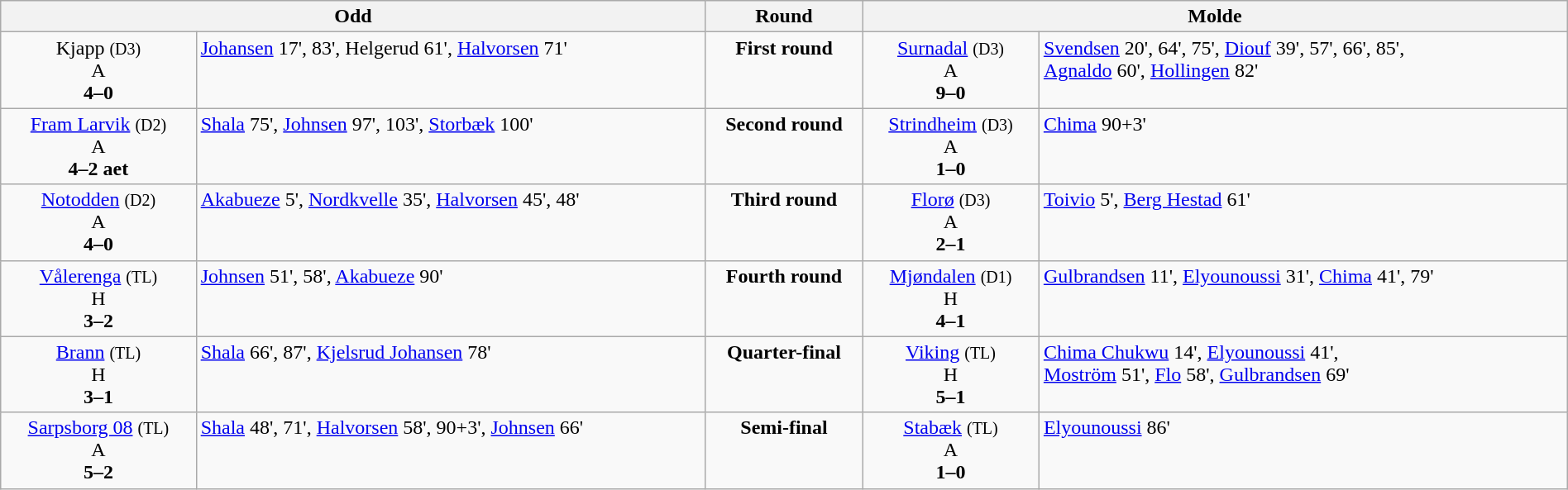<table class=wikitable width=100% style="text-align:center">
<tr valign=top>
<th colspan=2 width=45%>Odd</th>
<th width=10%>Round</th>
<th colspan=2 width=45%>Molde</th>
</tr>
<tr valign=top>
<td>Kjapp <small>(D3)</small><br>A<br><strong>4–0</strong></td>
<td align=left><a href='#'>Johansen</a> 17', 83', Helgerud 61', <a href='#'>Halvorsen</a> 71'</td>
<td><strong>First round</strong></td>
<td><a href='#'>Surnadal</a> <small>(D3)</small><br>A<br><strong>9–0</strong></td>
<td align=left><a href='#'>Svendsen</a> 20', 64', 75', <a href='#'>Diouf</a> 39', 57', 66', 85', <br><a href='#'>Agnaldo</a> 60', <a href='#'>Hollingen</a> 82'</td>
</tr>
<tr valign=top>
<td><a href='#'>Fram Larvik</a> <small>(D2)</small><br>A<br><strong>4–2 aet</strong></td>
<td align=left><a href='#'>Shala</a> 75', <a href='#'>Johnsen</a> 97', 103', <a href='#'>Storbæk</a> 100'</td>
<td><strong>Second round</strong></td>
<td><a href='#'>Strindheim</a> <small>(D3)</small><br>A<br><strong>1–0</strong></td>
<td align=left><a href='#'>Chima</a> 90+3'</td>
</tr>
<tr valign=top>
<td><a href='#'>Notodden</a> <small>(D2)</small><br>A<br><strong>4–0</strong></td>
<td align=left><a href='#'>Akabueze</a> 5', <a href='#'>Nordkvelle</a> 35', <a href='#'>Halvorsen</a> 45', 48'</td>
<td><strong>Third round</strong></td>
<td><a href='#'>Florø</a> <small>(D3)</small><br>A<br><strong>2–1</strong></td>
<td align=left><a href='#'>Toivio</a> 5', <a href='#'>Berg Hestad</a> 61'</td>
</tr>
<tr valign=top>
<td><a href='#'>Vålerenga</a> <small>(TL)</small><br>H<br><strong>3–2</strong></td>
<td align=left><a href='#'>Johnsen</a> 51', 58', <a href='#'>Akabueze</a> 90'</td>
<td><strong>Fourth round</strong></td>
<td><a href='#'>Mjøndalen</a> <small>(D1)</small><br>H<br><strong>4–1</strong></td>
<td align=left><a href='#'>Gulbrandsen</a> 11', <a href='#'>Elyounoussi</a> 31', <a href='#'>Chima</a> 41', 79'</td>
</tr>
<tr valign=top>
<td><a href='#'>Brann</a> <small>(TL)</small><br>H<br><strong>3–1</strong></td>
<td align=left><a href='#'>Shala</a> 66', 87', <a href='#'>Kjelsrud Johansen</a> 78'</td>
<td><strong>Quarter-final</strong></td>
<td><a href='#'>Viking</a> <small>(TL)</small><br>H<br><strong>5–1</strong></td>
<td align=left><a href='#'>Chima Chukwu</a> 14', <a href='#'>Elyounoussi</a> 41', <br><a href='#'>Moström</a> 51', <a href='#'>Flo</a> 58', <a href='#'>Gulbrandsen</a> 69'</td>
</tr>
<tr valign=top>
<td><a href='#'>Sarpsborg 08</a> <small>(TL)</small><br>A<br><strong>5–2</strong></td>
<td align=left><a href='#'>Shala</a> 48', 71', <a href='#'>Halvorsen</a> 58', 90+3', <a href='#'>Johnsen</a> 66'</td>
<td><strong>Semi-final</strong></td>
<td><a href='#'>Stabæk</a> <small>(TL)</small><br>A<br><strong>1–0</strong></td>
<td align=left><a href='#'>Elyounoussi</a> 86'</td>
</tr>
</table>
